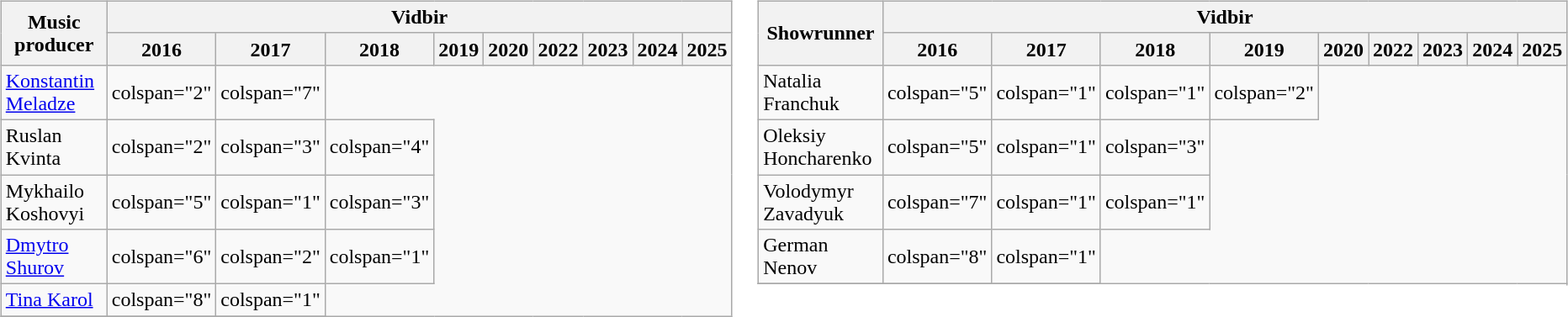<table>
<tr style="vertical-align:top">
<td><br><table class="wikitable">
<tr>
<th width="140" rowspan="2">Music producer</th>
<th colspan=13 text-align:center;>Vidbir</th>
</tr>
<tr>
<th width="30">2016</th>
<th width="30">2017</th>
<th width="30">2018</th>
<th width="30">2019</th>
<th width="30">2020</th>
<th width="30">2022</th>
<th width="30">2023</th>
<th width="30">2024</th>
<th width="30">2025</th>
</tr>
<tr>
<td><a href='#'>Konstantin Meladze</a></td>
<td>colspan="2" </td>
<td>colspan="7" </td>
</tr>
<tr>
<td>Ruslan Kvinta</td>
<td>colspan="2" </td>
<td>colspan="3" </td>
<td>colspan="4" </td>
</tr>
<tr>
<td>Mykhailo Koshovyi</td>
<td>colspan="5" </td>
<td>colspan="1" </td>
<td>colspan="3" </td>
</tr>
<tr>
<td><a href='#'>Dmytro Shurov</a></td>
<td>colspan="6" </td>
<td>colspan="2" </td>
<td>colspan="1" </td>
</tr>
<tr>
<td><a href='#'>Tina Karol</a></td>
<td>colspan="8" </td>
<td>colspan="1" </td>
</tr>
<tr>
</tr>
</table>
</td>
<td><br><table class="wikitable">
<tr>
<th width="140" rowspan="2">Showrunner</th>
<th colspan=13 text-align:center;>Vidbir</th>
</tr>
<tr>
<th width="30">2016</th>
<th width="30">2017</th>
<th width="30">2018</th>
<th width="30">2019</th>
<th width="30">2020</th>
<th width="30">2022</th>
<th width="30">2023</th>
<th width="30">2024</th>
<th width="30">2025</th>
</tr>
<tr>
<td>Natalia Franchuk</td>
<td>colspan="5" </td>
<td>colspan="1" </td>
<td>colspan="1" </td>
<td>colspan="2" </td>
</tr>
<tr>
<td>Oleksiy Honcharenko</td>
<td>colspan="5" </td>
<td>colspan="1" </td>
<td>colspan="3" </td>
</tr>
<tr>
<td>Volodymyr Zavadyuk</td>
<td>colspan="7" </td>
<td>colspan="1" </td>
<td>colspan="1" </td>
</tr>
<tr>
<td>German Nenov</td>
<td>colspan="8" </td>
<td>colspan="1" </td>
</tr>
<tr>
</tr>
</table>
</td>
</tr>
</table>
